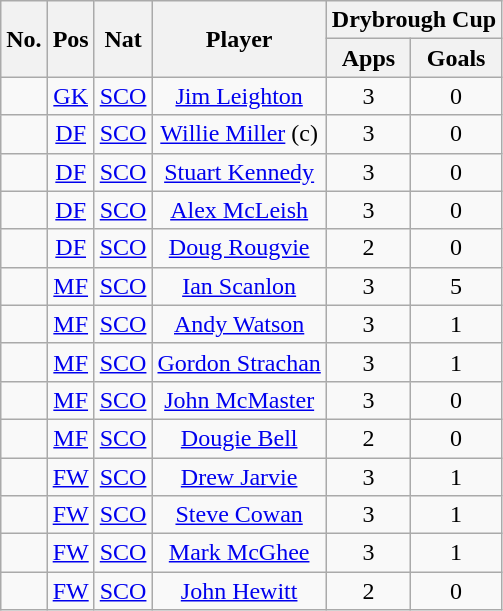<table class="wikitable sortable" style="text-align: center;">
<tr>
<th rowspan="2"><abbr>No.</abbr></th>
<th rowspan="2"><abbr>Pos</abbr></th>
<th rowspan="2"><abbr>Nat</abbr></th>
<th rowspan="2">Player</th>
<th colspan="2">Drybrough Cup</th>
</tr>
<tr>
<th>Apps</th>
<th>Goals</th>
</tr>
<tr>
<td></td>
<td><a href='#'>GK</a></td>
<td> <a href='#'>SCO</a></td>
<td><a href='#'>Jim Leighton</a></td>
<td>3</td>
<td>0</td>
</tr>
<tr>
<td></td>
<td><a href='#'>DF</a></td>
<td> <a href='#'>SCO</a></td>
<td><a href='#'>Willie Miller</a> (c)</td>
<td>3</td>
<td>0</td>
</tr>
<tr>
<td></td>
<td><a href='#'>DF</a></td>
<td> <a href='#'>SCO</a></td>
<td><a href='#'>Stuart Kennedy</a></td>
<td>3</td>
<td>0</td>
</tr>
<tr>
<td></td>
<td><a href='#'>DF</a></td>
<td> <a href='#'>SCO</a></td>
<td><a href='#'>Alex McLeish</a></td>
<td>3</td>
<td>0</td>
</tr>
<tr>
<td></td>
<td><a href='#'>DF</a></td>
<td> <a href='#'>SCO</a></td>
<td><a href='#'>Doug Rougvie</a></td>
<td>2</td>
<td>0</td>
</tr>
<tr>
<td></td>
<td><a href='#'>MF</a></td>
<td> <a href='#'>SCO</a></td>
<td><a href='#'>Ian Scanlon</a></td>
<td>3</td>
<td>5</td>
</tr>
<tr>
<td></td>
<td><a href='#'>MF</a></td>
<td> <a href='#'>SCO</a></td>
<td><a href='#'>Andy Watson</a></td>
<td>3</td>
<td>1</td>
</tr>
<tr>
<td></td>
<td><a href='#'>MF</a></td>
<td> <a href='#'>SCO</a></td>
<td><a href='#'>Gordon Strachan</a></td>
<td>3</td>
<td>1</td>
</tr>
<tr>
<td></td>
<td><a href='#'>MF</a></td>
<td> <a href='#'>SCO</a></td>
<td><a href='#'>John McMaster</a></td>
<td>3</td>
<td>0</td>
</tr>
<tr>
<td></td>
<td><a href='#'>MF</a></td>
<td> <a href='#'>SCO</a></td>
<td><a href='#'>Dougie Bell</a></td>
<td>2</td>
<td>0</td>
</tr>
<tr>
<td></td>
<td><a href='#'>FW</a></td>
<td> <a href='#'>SCO</a></td>
<td><a href='#'>Drew Jarvie</a></td>
<td>3</td>
<td>1</td>
</tr>
<tr>
<td></td>
<td><a href='#'>FW</a></td>
<td> <a href='#'>SCO</a></td>
<td><a href='#'>Steve Cowan</a></td>
<td>3</td>
<td>1</td>
</tr>
<tr>
<td></td>
<td><a href='#'>FW</a></td>
<td> <a href='#'>SCO</a></td>
<td><a href='#'>Mark McGhee</a></td>
<td>3</td>
<td>1</td>
</tr>
<tr>
<td></td>
<td><a href='#'>FW</a></td>
<td> <a href='#'>SCO</a></td>
<td><a href='#'>John Hewitt</a></td>
<td>2</td>
<td>0</td>
</tr>
</table>
